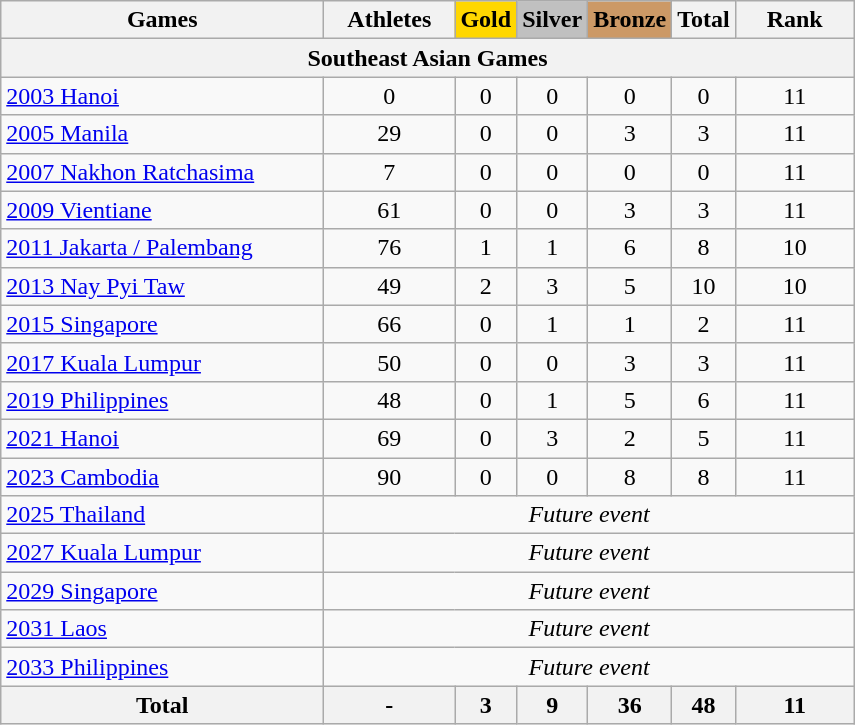<table class="wikitable sortable plainrowheaders" border="1" style="text-align:center;">
<tr>
<th scope="col" style="width:13em;">Games</th>
<th scope="col" style="width:5em;">Athletes</th>
<th scope="col" style="background-color:gold; font-weight:bold;">Gold</th>
<th scope="col" style="background-color:silver; font-weight:bold;">Silver</th>
<th scope="col" style="background-color:#cc9966; font-weight:bold;">Bronze</th>
<th scope="col">Total</th>
<th style="width:4.5em; font-weight:bold;">Rank</th>
</tr>
<tr>
<th colspan=7><strong>Southeast Asian Games</strong></th>
</tr>
<tr>
<td align=left> <a href='#'>2003 Hanoi</a></td>
<td>0</td>
<td>0</td>
<td>0</td>
<td>0</td>
<td>0</td>
<td>11</td>
</tr>
<tr>
<td align=left> <a href='#'>2005 Manila</a></td>
<td>29</td>
<td>0</td>
<td>0</td>
<td>3</td>
<td>3</td>
<td>11</td>
</tr>
<tr>
<td align=left> <a href='#'>2007 Nakhon Ratchasima</a></td>
<td>7</td>
<td>0</td>
<td>0</td>
<td>0</td>
<td>0</td>
<td>11</td>
</tr>
<tr>
<td align=left> <a href='#'>2009 Vientiane</a></td>
<td>61</td>
<td>0</td>
<td>0</td>
<td>3</td>
<td>3</td>
<td>11</td>
</tr>
<tr>
<td align=left> <a href='#'>2011 Jakarta / Palembang</a></td>
<td>76</td>
<td>1</td>
<td>1</td>
<td>6</td>
<td>8</td>
<td>10</td>
</tr>
<tr>
<td align=left> <a href='#'>2013 Nay Pyi Taw</a></td>
<td>49</td>
<td>2</td>
<td>3</td>
<td>5</td>
<td>10</td>
<td>10</td>
</tr>
<tr>
<td align=left> <a href='#'>2015 Singapore</a></td>
<td>66</td>
<td>0</td>
<td>1</td>
<td>1</td>
<td>2</td>
<td>11</td>
</tr>
<tr>
<td align=left> <a href='#'>2017 Kuala Lumpur</a></td>
<td>50</td>
<td>0</td>
<td>0</td>
<td>3</td>
<td>3</td>
<td>11</td>
</tr>
<tr>
<td align=left> <a href='#'>2019 Philippines</a></td>
<td>48</td>
<td>0</td>
<td>1</td>
<td>5</td>
<td>6</td>
<td>11</td>
</tr>
<tr>
<td align=left> <a href='#'>2021 Hanoi</a></td>
<td>69</td>
<td>0</td>
<td>3</td>
<td>2</td>
<td>5</td>
<td>11</td>
</tr>
<tr>
<td align=left> <a href='#'>2023 Cambodia</a></td>
<td>90</td>
<td>0</td>
<td>0</td>
<td>8</td>
<td>8</td>
<td>11</td>
</tr>
<tr>
<td align=left> <a href='#'>2025 Thailand</a></td>
<td colspan=6><em>Future event</em></td>
</tr>
<tr>
<td align=left> <a href='#'>2027 Kuala Lumpur</a></td>
<td colspan=7><em>Future event</em></td>
</tr>
<tr>
<td align=left> <a href='#'>2029 Singapore</a></td>
<td colspan=7><em>Future event</em></td>
</tr>
<tr>
<td align=left> <a href='#'>2031 Laos</a></td>
<td colspan=7><em>Future event</em></td>
</tr>
<tr>
<td align=left> <a href='#'>2033 Philippines</a></td>
<td colspan=7><em>Future event</em></td>
</tr>
<tr>
<th>Total</th>
<th>-</th>
<th>3</th>
<th>9</th>
<th>36</th>
<th>48</th>
<th>11</th>
</tr>
</table>
